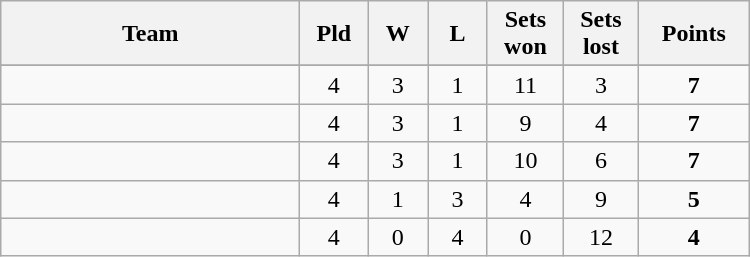<table class=wikitable style="text-align:center" width=500>
<tr>
<th width=25%>Team</th>
<th width=5%>Pld</th>
<th width=5%>W</th>
<th width=5%>L</th>
<th width=5%>Sets won</th>
<th width=5%>Sets lost</th>
<th width=8%>Points</th>
</tr>
<tr>
</tr>
<tr>
<td align="left"></td>
<td>4</td>
<td>3</td>
<td>1</td>
<td>11</td>
<td>3</td>
<td><strong>7</strong></td>
</tr>
<tr>
<td align="left"></td>
<td>4</td>
<td>3</td>
<td>1</td>
<td>9</td>
<td>4</td>
<td><strong>7</strong></td>
</tr>
<tr>
<td align="left"></td>
<td>4</td>
<td>3</td>
<td>1</td>
<td>10</td>
<td>6</td>
<td><strong>7</strong></td>
</tr>
<tr>
<td align="left"></td>
<td>4</td>
<td>1</td>
<td>3</td>
<td>4</td>
<td>9</td>
<td><strong>5</strong></td>
</tr>
<tr>
<td align="left"></td>
<td>4</td>
<td>0</td>
<td>4</td>
<td>0</td>
<td>12</td>
<td><strong>4</strong></td>
</tr>
</table>
